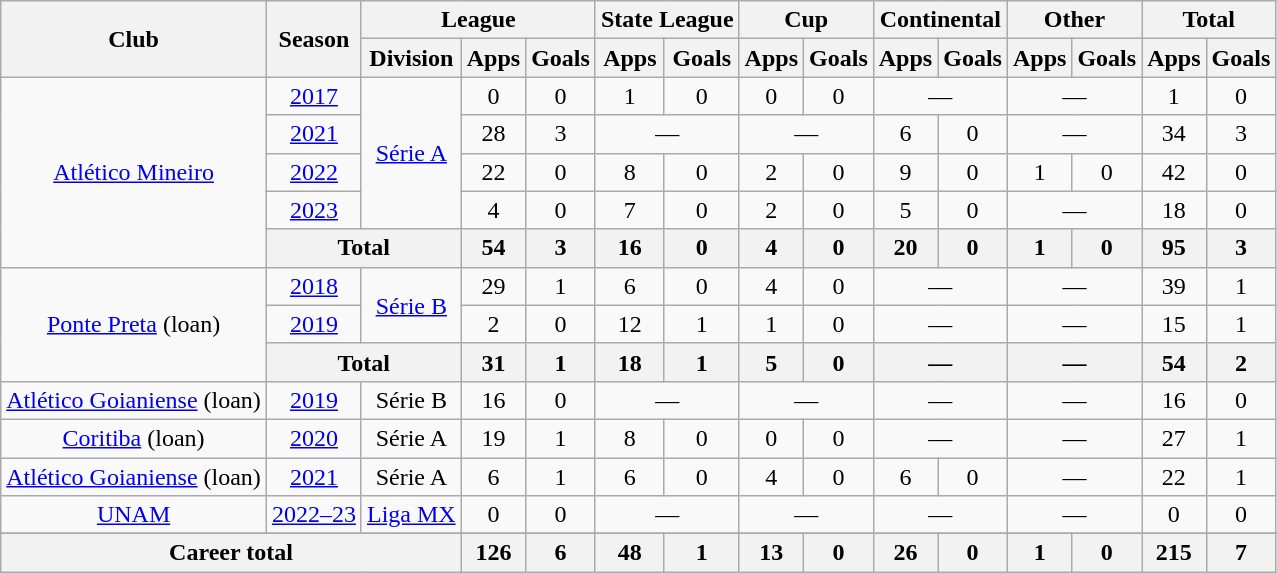<table class="wikitable" style="text-align: center">
<tr>
<th rowspan="2">Club</th>
<th rowspan="2">Season</th>
<th colspan="3">League</th>
<th colspan="2">State League</th>
<th colspan="2">Cup</th>
<th colspan="2">Continental</th>
<th colspan="2">Other</th>
<th colspan="2">Total</th>
</tr>
<tr>
<th>Division</th>
<th>Apps</th>
<th>Goals</th>
<th>Apps</th>
<th>Goals</th>
<th>Apps</th>
<th>Goals</th>
<th>Apps</th>
<th>Goals</th>
<th>Apps</th>
<th>Goals</th>
<th>Apps</th>
<th>Goals</th>
</tr>
<tr>
<td rowspan="5"><a href='#'>Atlético Mineiro</a></td>
<td><a href='#'>2017</a></td>
<td rowspan="4"><a href='#'>Série A</a></td>
<td>0</td>
<td>0</td>
<td>1</td>
<td>0</td>
<td>0</td>
<td>0</td>
<td colspan="2">—</td>
<td colspan="2">—</td>
<td>1</td>
<td>0</td>
</tr>
<tr>
<td><a href='#'>2021</a></td>
<td>28</td>
<td>3</td>
<td colspan="2">—</td>
<td colspan="2">—</td>
<td>6</td>
<td>0</td>
<td colspan="2">—</td>
<td>34</td>
<td>3</td>
</tr>
<tr>
<td><a href='#'>2022</a></td>
<td>22</td>
<td>0</td>
<td>8</td>
<td>0</td>
<td>2</td>
<td>0</td>
<td>9</td>
<td>0</td>
<td>1</td>
<td>0</td>
<td>42</td>
<td>0</td>
</tr>
<tr>
<td><a href='#'>2023</a></td>
<td>4</td>
<td>0</td>
<td>7</td>
<td>0</td>
<td>2</td>
<td>0</td>
<td>5</td>
<td>0</td>
<td colspan="2">—</td>
<td>18</td>
<td>0</td>
</tr>
<tr>
<th colspan="2">Total</th>
<th>54</th>
<th>3</th>
<th>16</th>
<th>0</th>
<th>4</th>
<th>0</th>
<th>20</th>
<th>0</th>
<th>1</th>
<th>0</th>
<th>95</th>
<th>3</th>
</tr>
<tr>
<td rowspan="3"><a href='#'>Ponte Preta</a> (loan)</td>
<td><a href='#'>2018</a></td>
<td rowspan="2"><a href='#'>Série B</a></td>
<td>29</td>
<td>1</td>
<td>6</td>
<td>0</td>
<td>4</td>
<td>0</td>
<td colspan="2">—</td>
<td colspan="2">—</td>
<td>39</td>
<td>1</td>
</tr>
<tr>
<td><a href='#'>2019</a></td>
<td>2</td>
<td>0</td>
<td>12</td>
<td>1</td>
<td>1</td>
<td>0</td>
<td colspan="2">—</td>
<td colspan="2">—</td>
<td>15</td>
<td>1</td>
</tr>
<tr>
<th colspan="2">Total</th>
<th>31</th>
<th>1</th>
<th>18</th>
<th>1</th>
<th>5</th>
<th>0</th>
<th colspan="2">—</th>
<th colspan="2">—</th>
<th>54</th>
<th>2</th>
</tr>
<tr>
<td><a href='#'>Atlético Goianiense</a> (loan)</td>
<td><a href='#'>2019</a></td>
<td>Série B</td>
<td>16</td>
<td>0</td>
<td colspan="2">—</td>
<td colspan="2">—</td>
<td colspan="2">—</td>
<td colspan="2">—</td>
<td>16</td>
<td>0</td>
</tr>
<tr>
<td><a href='#'>Coritiba</a> (loan)</td>
<td><a href='#'>2020</a></td>
<td>Série A</td>
<td>19</td>
<td>1</td>
<td>8</td>
<td>0</td>
<td>0</td>
<td>0</td>
<td colspan="2">—</td>
<td colspan="2">—</td>
<td>27</td>
<td>1</td>
</tr>
<tr>
<td><a href='#'>Atlético Goianiense</a> (loan)</td>
<td><a href='#'>2021</a></td>
<td>Série A</td>
<td>6</td>
<td>1</td>
<td>6</td>
<td>0</td>
<td>4</td>
<td>0</td>
<td>6</td>
<td>0</td>
<td colspan="2">—</td>
<td>22</td>
<td>1</td>
</tr>
<tr>
<td><a href='#'>UNAM</a></td>
<td><a href='#'>2022–23</a></td>
<td><a href='#'>Liga MX</a></td>
<td>0</td>
<td>0</td>
<td colspan="2">—</td>
<td colspan="2">—</td>
<td colspan="2">—</td>
<td colspan="2">—</td>
<td>0</td>
<td>0</td>
</tr>
<tr>
</tr>
<tr>
<th colspan="3"><strong>Career total</strong></th>
<th>126</th>
<th>6</th>
<th>48</th>
<th>1</th>
<th>13</th>
<th>0</th>
<th>26</th>
<th>0</th>
<th>1</th>
<th>0</th>
<th>215</th>
<th>7</th>
</tr>
</table>
